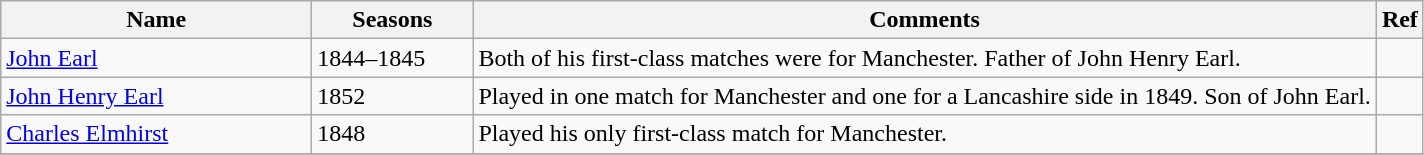<table class="wikitable">
<tr>
<th style="width:200px">Name</th>
<th style="width: 100px">Seasons</th>
<th>Comments</th>
<th>Ref</th>
</tr>
<tr>
<td><a href='#'>John Earl</a></td>
<td>1844–1845</td>
<td>Both of his first-class matches were for Manchester. Father of John Henry Earl.</td>
<td></td>
</tr>
<tr>
<td><a href='#'>John Henry Earl</a></td>
<td>1852</td>
<td>Played in one match for Manchester and one for a Lancashire side in 1849. Son of John Earl.</td>
<td></td>
</tr>
<tr>
<td><a href='#'>Charles Elmhirst</a></td>
<td>1848</td>
<td>Played his only first-class match for Manchester.</td>
<td></td>
</tr>
<tr>
</tr>
</table>
